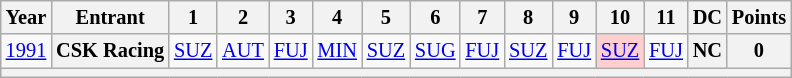<table class="wikitable" style="text-align:center; font-size:85%">
<tr>
<th>Year</th>
<th>Entrant</th>
<th>1</th>
<th>2</th>
<th>3</th>
<th>4</th>
<th>5</th>
<th>6</th>
<th>7</th>
<th>8</th>
<th>9</th>
<th>10</th>
<th>11</th>
<th>DC</th>
<th>Points</th>
</tr>
<tr>
<td><a href='#'>1991</a></td>
<th nowrap>CSK Racing</th>
<td><a href='#'>SUZ</a></td>
<td><a href='#'>AUT</a></td>
<td><a href='#'>FUJ</a></td>
<td><a href='#'>MIN</a></td>
<td><a href='#'>SUZ</a></td>
<td><a href='#'>SUG</a></td>
<td><a href='#'>FUJ</a></td>
<td><a href='#'>SUZ</a></td>
<td><a href='#'>FUJ</a></td>
<td style="background:#FFCFCF;"><a href='#'>SUZ</a><br></td>
<td><a href='#'>FUJ</a></td>
<th>NC</th>
<th>0</th>
</tr>
<tr>
<th colspan="15"></th>
</tr>
</table>
